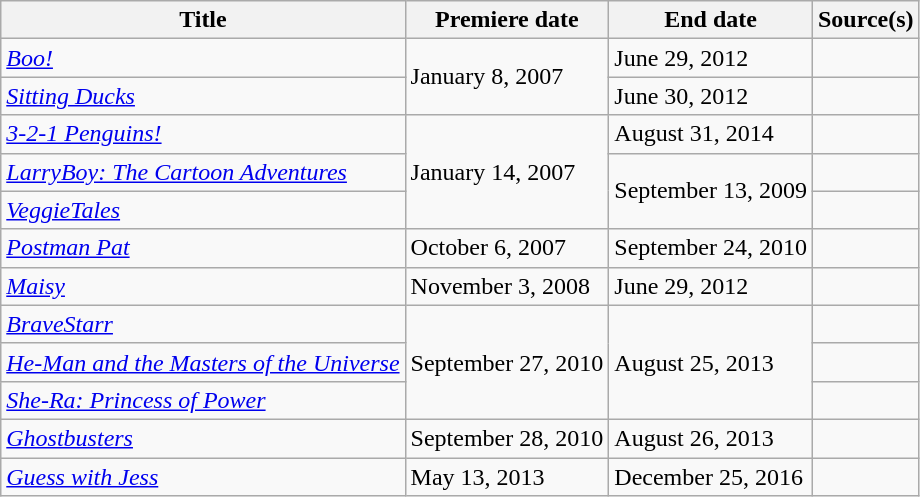<table class="wikitable sortable">
<tr>
<th>Title</th>
<th>Premiere date</th>
<th>End date</th>
<th>Source(s)</th>
</tr>
<tr>
<td><em><a href='#'>Boo!</a></em></td>
<td rowspan=2>January 8, 2007</td>
<td>June 29, 2012</td>
<td></td>
</tr>
<tr>
<td><em><a href='#'>Sitting Ducks</a></em></td>
<td>June 30, 2012</td>
<td></td>
</tr>
<tr>
<td><em><a href='#'>3-2-1 Penguins!</a></em></td>
<td rowspan=3>January 14, 2007</td>
<td>August 31, 2014</td>
<td></td>
</tr>
<tr>
<td><em><a href='#'>LarryBoy: The Cartoon Adventures</a></em></td>
<td rowspan=2>September 13, 2009</td>
<td></td>
</tr>
<tr>
<td><em><a href='#'>VeggieTales</a></em></td>
<td></td>
</tr>
<tr>
<td><em><a href='#'>Postman Pat</a></em></td>
<td>October 6, 2007</td>
<td>September 24, 2010</td>
<td></td>
</tr>
<tr>
<td><em><a href='#'>Maisy</a></em></td>
<td>November 3, 2008</td>
<td>June 29, 2012</td>
<td></td>
</tr>
<tr>
<td><em><a href='#'>BraveStarr</a></em></td>
<td rowspan=3>September 27, 2010</td>
<td rowspan=3>August 25, 2013</td>
<td></td>
</tr>
<tr>
<td><em><a href='#'>He-Man and the Masters of the Universe</a></em></td>
<td></td>
</tr>
<tr>
<td><em><a href='#'>She-Ra: Princess of Power</a></em></td>
<td></td>
</tr>
<tr>
<td><em><a href='#'>Ghostbusters</a></em></td>
<td>September 28, 2010</td>
<td>August 26, 2013</td>
<td></td>
</tr>
<tr>
<td><em><a href='#'>Guess with Jess</a></em></td>
<td>May 13, 2013</td>
<td>December 25, 2016</td>
<td></td>
</tr>
</table>
